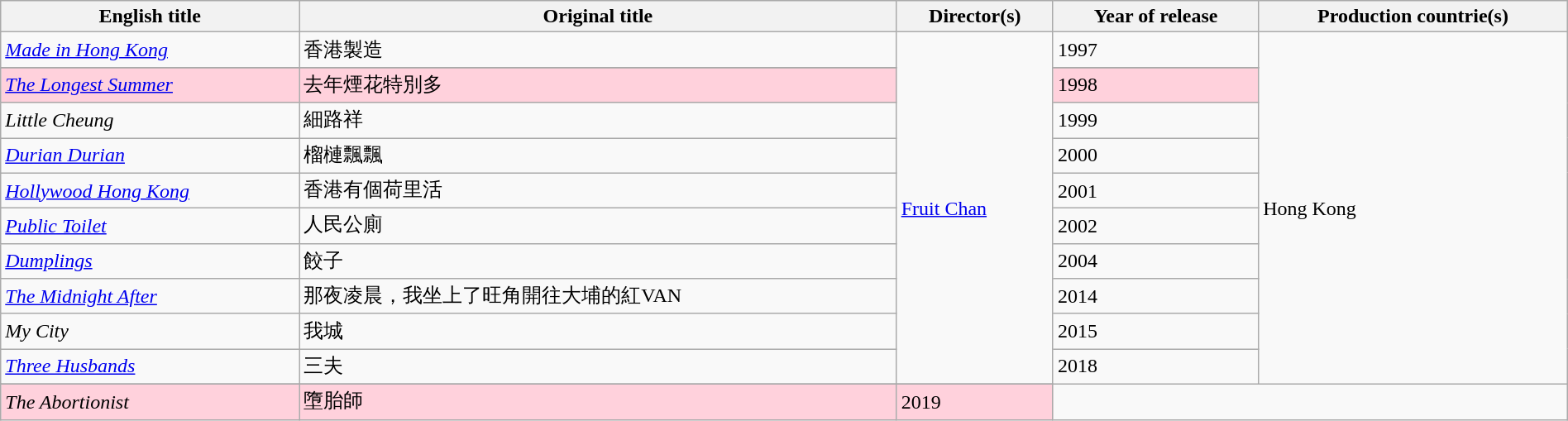<table class="sortable wikitable" style="width:100%; margin-bottom:4px" cellpadding="5">
<tr>
<th scope="col">English title</th>
<th scope="col">Original title</th>
<th scope="col">Director(s)</th>
<th scope="col">Year of release</th>
<th scope="col">Production countrie(s)</th>
</tr>
<tr>
<td><em><a href='#'>Made in Hong Kong</a></em></td>
<td>香港製造</td>
<td rowspan="11"><a href='#'>Fruit Chan</a></td>
<td>1997</td>
<td rowspan="11">Hong Kong</td>
</tr>
<tr>
</tr>
<tr style="background:#FFD1DC;">
<td><em><a href='#'>The Longest Summer</a></em></td>
<td>去年煙花特別多</td>
<td>1998</td>
</tr>
<tr>
<td><em>Little Cheung</em></td>
<td>細路祥</td>
<td>1999</td>
</tr>
<tr>
<td><em><a href='#'>Durian Durian</a></em></td>
<td>榴槤飄飄</td>
<td>2000</td>
</tr>
<tr>
<td><em><a href='#'>Hollywood Hong Kong</a></em></td>
<td>香港有個荷里活</td>
<td>2001</td>
</tr>
<tr>
<td><em><a href='#'>Public Toilet</a></em></td>
<td>人民公廁</td>
<td>2002</td>
</tr>
<tr>
<td><em><a href='#'>Dumplings</a></em></td>
<td>餃子</td>
<td>2004</td>
</tr>
<tr>
<td><em><a href='#'>The Midnight After</a></em></td>
<td>那夜凌晨，我坐上了旺角開往大埔的紅VAN</td>
<td>2014</td>
</tr>
<tr>
<td><em>My City</em></td>
<td>我城</td>
<td>2015</td>
</tr>
<tr>
<td><em><a href='#'>Three Husbands</a></em></td>
<td>三夫</td>
<td>2018</td>
</tr>
<tr>
</tr>
<tr style="background:#FFD1DC;">
<td><em>The Abortionist</em></td>
<td>墮胎師</td>
<td>2019</td>
</tr>
</table>
